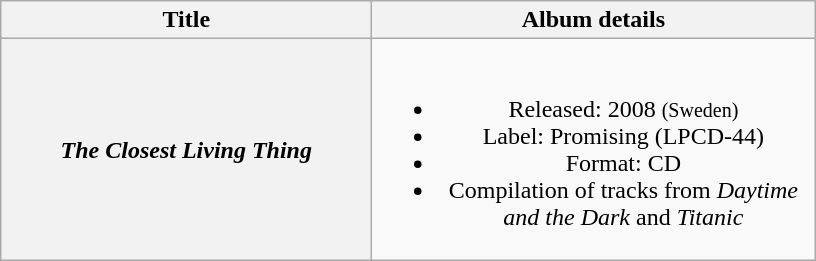<table class="wikitable plainrowheaders" style="text-align:center;" border="1">
<tr>
<th scope="col" style="width:15em;">Title</th>
<th scope="col" style="width:18em;">Album details</th>
</tr>
<tr>
<th scope="row"><em>The Closest Living Thing</em></th>
<td><br><ul><li>Released: 2008 <small>(Sweden)</small></li><li>Label: Promising (LPCD-44)</li><li>Format: CD</li><li>Compilation of tracks from <em>Daytime and the Dark</em> and <em>Titanic</em></li></ul></td>
</tr>
</table>
